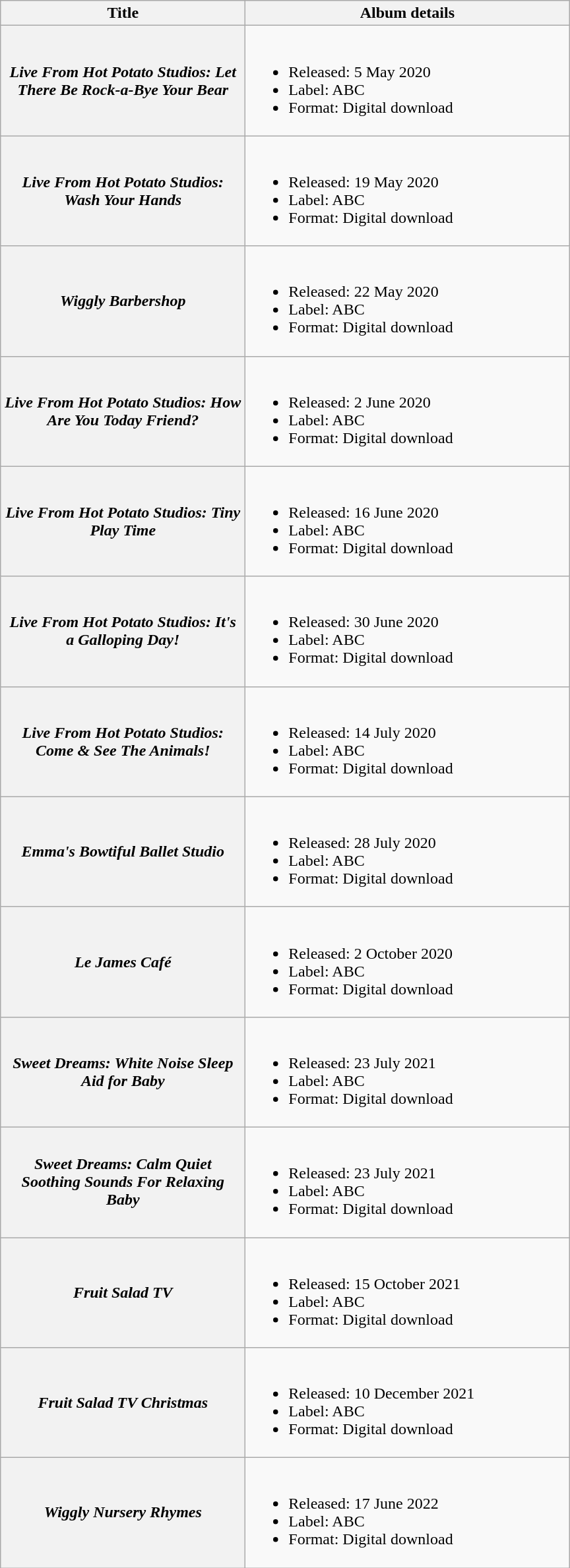<table class="wikitable plainrowheaders">
<tr>
<th scope="col" style="width:15em;">Title</th>
<th scope="col" style="width:20em;">Album details</th>
</tr>
<tr>
<th scope="row"><em>Live From Hot Potato Studios: Let There Be Rock-a-Bye Your Bear</em></th>
<td><br><ul><li>Released: 5 May 2020</li><li>Label: ABC</li><li>Format: Digital download</li></ul></td>
</tr>
<tr>
<th scope="row"><em>Live From Hot Potato Studios: Wash Your Hands</em></th>
<td><br><ul><li>Released: 19 May 2020</li><li>Label: ABC</li><li>Format: Digital download</li></ul></td>
</tr>
<tr>
<th scope="row"><em>Wiggly Barbershop</em></th>
<td><br><ul><li>Released: 22 May 2020</li><li>Label: ABC</li><li>Format: Digital download</li></ul></td>
</tr>
<tr>
<th scope="row"><em>Live From Hot Potato Studios: How Are You Today Friend?</em></th>
<td><br><ul><li>Released: 2 June 2020</li><li>Label: ABC</li><li>Format: Digital download</li></ul></td>
</tr>
<tr>
<th scope="row"><em>Live From Hot Potato Studios: Tiny Play Time</em></th>
<td><br><ul><li>Released: 16 June 2020</li><li>Label: ABC</li><li>Format: Digital download</li></ul></td>
</tr>
<tr>
<th scope="row"><em>Live From Hot Potato Studios: It's a Galloping Day!</em></th>
<td><br><ul><li>Released: 30 June 2020</li><li>Label: ABC</li><li>Format: Digital download</li></ul></td>
</tr>
<tr>
<th scope="row"><em>Live From Hot Potato Studios: Come & See The Animals!</em></th>
<td><br><ul><li>Released: 14 July 2020</li><li>Label: ABC</li><li>Format: Digital download</li></ul></td>
</tr>
<tr>
<th scope="row"><em>Emma's Bowtiful Ballet Studio</em></th>
<td><br><ul><li>Released: 28 July 2020</li><li>Label: ABC</li><li>Format: Digital download</li></ul></td>
</tr>
<tr>
<th scope="row"><em>Le James Café</em></th>
<td><br><ul><li>Released: 2 October 2020</li><li>Label: ABC</li><li>Format: Digital download</li></ul></td>
</tr>
<tr>
<th scope="row"><em>Sweet Dreams: White Noise Sleep Aid for Baby</em></th>
<td><br><ul><li>Released: 23 July 2021</li><li>Label: ABC</li><li>Format: Digital download</li></ul></td>
</tr>
<tr>
<th scope="row"><em>Sweet Dreams: Calm Quiet Soothing Sounds For Relaxing Baby</em></th>
<td><br><ul><li>Released: 23 July 2021</li><li>Label: ABC</li><li>Format: Digital download</li></ul></td>
</tr>
<tr>
<th scope="row"><em>Fruit Salad TV</em></th>
<td><br><ul><li>Released: 15 October 2021</li><li>Label: ABC</li><li>Format: Digital download</li></ul></td>
</tr>
<tr>
<th scope="row"><em>Fruit Salad TV Christmas</em></th>
<td><br><ul><li>Released: 10 December 2021</li><li>Label: ABC</li><li>Format: Digital download</li></ul></td>
</tr>
<tr>
<th scope="row"><em>Wiggly Nursery Rhymes</em></th>
<td><br><ul><li>Released: 17 June 2022</li><li>Label: ABC</li><li>Format: Digital download</li></ul></td>
</tr>
</table>
